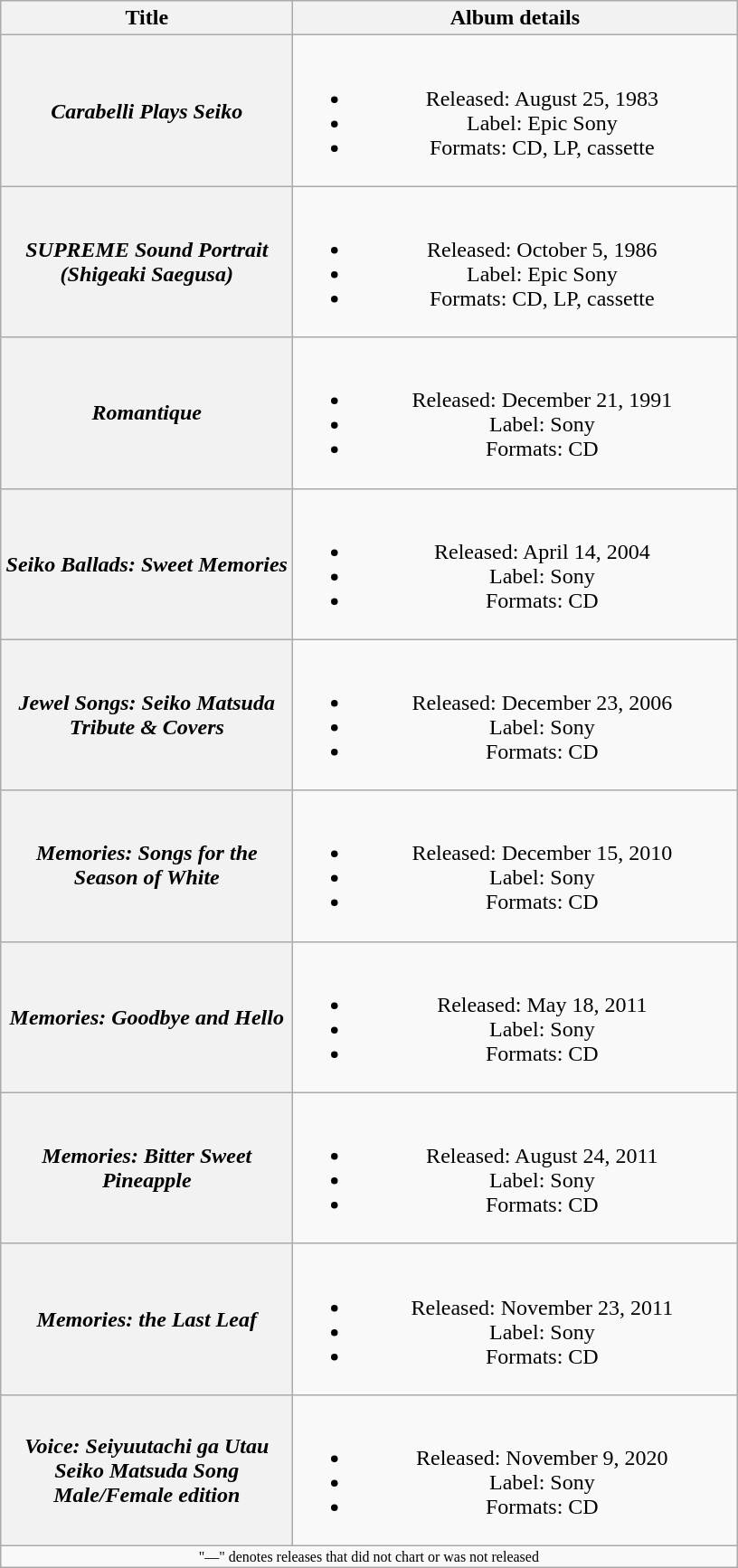<table class="wikitable plainrowheaders" style="text-align:center;" border="1">
<tr>
<th scope="col" rowspan="1" style="width:13em;">Title</th>
<th scope="col" rowspan="1" style="width:20em;">Album details</th>
</tr>
<tr>
<th scope="row"><em>Carabelli Plays Seiko</em></th>
<td><br><ul><li>Released: August 25, 1983</li><li>Label: Epic Sony</li><li>Formats: CD, LP, cassette</li></ul></td>
</tr>
<tr>
<th scope="row"><em>SUPREME Sound Portrait (Shigeaki Saegusa)</em></th>
<td><br><ul><li>Released: October 5, 1986</li><li>Label: Epic Sony</li><li>Formats: CD, LP, cassette</li></ul></td>
</tr>
<tr>
<th scope="row"><em>Romantique</em></th>
<td><br><ul><li>Released: December 21, 1991</li><li>Label: Sony</li><li>Formats: CD</li></ul></td>
</tr>
<tr>
<th scope="row"><em>Seiko Ballads: Sweet Memories</em></th>
<td><br><ul><li>Released: April 14, 2004</li><li>Label: Sony</li><li>Formats: CD</li></ul></td>
</tr>
<tr>
<th scope="row"><em>Jewel Songs: Seiko Matsuda Tribute & Covers</em></th>
<td><br><ul><li>Released: December 23, 2006</li><li>Label: Sony</li><li>Formats: CD</li></ul></td>
</tr>
<tr>
<th scope="row"><em>Memories: Songs for the Season of White</em></th>
<td><br><ul><li>Released: December 15, 2010</li><li>Label: Sony</li><li>Formats: CD</li></ul></td>
</tr>
<tr>
<th scope="row"><em>Memories: Goodbye and Hello</em></th>
<td><br><ul><li>Released: May 18, 2011</li><li>Label: Sony</li><li>Formats: CD</li></ul></td>
</tr>
<tr>
<th scope="row"><em>Memories: Bitter Sweet Pineapple</em></th>
<td><br><ul><li>Released: August 24, 2011</li><li>Label: Sony</li><li>Formats: CD</li></ul></td>
</tr>
<tr>
<th scope="row"><em>Memories: the Last Leaf</em></th>
<td><br><ul><li>Released: November 23, 2011</li><li>Label: Sony</li><li>Formats: CD</li></ul></td>
</tr>
<tr>
<th scope="row"><em>Voice: Seiyuutachi ga Utau Seiko Matsuda Song Male/Female edition</em></th>
<td><br><ul><li>Released: November 9, 2020</li><li>Label: Sony</li><li>Formats: CD</li></ul></td>
</tr>
<tr>
<td colspan="2" style="text-align:center; font-size:8pt;">"—" denotes releases that did not chart or was not released</td>
</tr>
</table>
